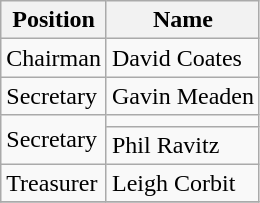<table class="wikitable">
<tr>
<th>Position</th>
<th>Name</th>
</tr>
<tr>
<td>Chairman</td>
<td> David Coates</td>
</tr>
<tr>
<td>Secretary</td>
<td> Gavin Meaden</td>
</tr>
<tr>
<td rowspan=2 colspan=1>Secretary</td>
<td></td>
</tr>
<tr>
<td> Phil Ravitz</td>
</tr>
<tr>
<td>Treasurer</td>
<td> Leigh Corbit</td>
</tr>
<tr>
</tr>
</table>
